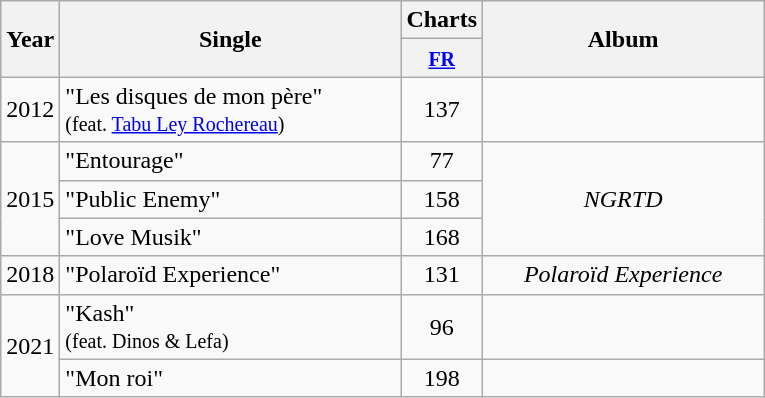<table class="wikitable">
<tr>
<th style="text-align:center;" rowspan="2">Year</th>
<th rowspan="2" style="text-align:center; width:220px;">Single</th>
<th style="text-align:center;">Charts</th>
<th rowspan="2" style="text-align:center; width:180px;">Album</th>
</tr>
<tr>
<th style="width:20px;"><small><a href='#'>FR</a></small><br></th>
</tr>
<tr>
<td>2012</td>
<td>"Les disques de mon père" <br><small>(feat. <a href='#'>Tabu Ley Rochereau</a>)</small></td>
<td style="text-align:center;">137</td>
<td></td>
</tr>
<tr>
<td style="text-align:center;" rowspan="3">2015</td>
<td>"Entourage"</td>
<td style="text-align:center;">77</td>
<td style="text-align:center;" rowspan="3"><em>NGRTD</em></td>
</tr>
<tr>
<td>"Public Enemy"</td>
<td style="text-align:center;">158</td>
</tr>
<tr>
<td>"Love Musik"</td>
<td style="text-align:center;">168</td>
</tr>
<tr>
<td style="text-align:center;">2018</td>
<td>"Polaroïd Experience"</td>
<td style="text-align:center;">131</td>
<td style="text-align:center;"><em>Polaroïd Experience</em></td>
</tr>
<tr>
<td style="text-align:center;" rowspan="2">2021</td>
<td>"Kash" <br><small>(feat. Dinos & Lefa)</small></td>
<td style="text-align:center;">96</td>
<td style="text-align:center;"></td>
</tr>
<tr>
<td>"Mon roi"</td>
<td style="text-align:center;">198</td>
<td style="text-align:center;"></td>
</tr>
</table>
